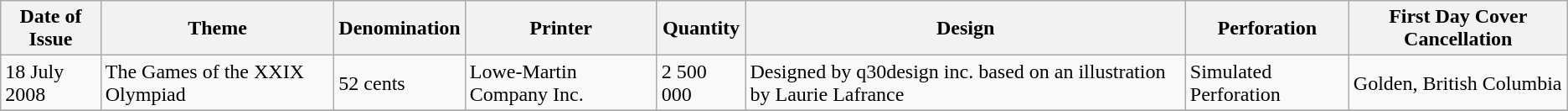<table class="wikitable sortable">
<tr>
<th>Date of Issue</th>
<th>Theme</th>
<th>Denomination</th>
<th>Printer</th>
<th>Quantity</th>
<th>Design</th>
<th>Perforation</th>
<th>First Day Cover Cancellation</th>
</tr>
<tr>
<td>18 July 2008</td>
<td>The Games of the XXIX Olympiad </td>
<td>52 cents</td>
<td>Lowe-Martin Company Inc.</td>
<td>2 500 000</td>
<td>Designed by q30design inc. based on an illustration by Laurie Lafrance</td>
<td>Simulated Perforation</td>
<td>Golden, British Columbia</td>
</tr>
<tr>
</tr>
</table>
